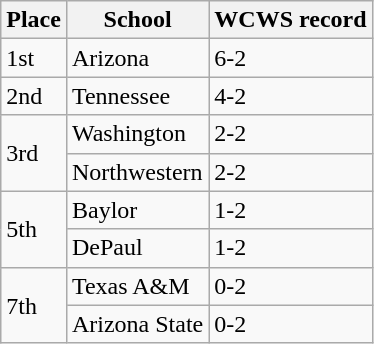<table class="wikitable">
<tr>
<th>Place</th>
<th>School</th>
<th>WCWS record</th>
</tr>
<tr>
<td>1st</td>
<td>Arizona</td>
<td>6-2</td>
</tr>
<tr>
<td>2nd</td>
<td>Tennessee</td>
<td>4-2</td>
</tr>
<tr>
<td rowspan="2">3rd</td>
<td>Washington</td>
<td>2-2</td>
</tr>
<tr>
<td>Northwestern</td>
<td>2-2</td>
</tr>
<tr>
<td rowspan="2">5th</td>
<td>Baylor</td>
<td>1-2</td>
</tr>
<tr>
<td>DePaul</td>
<td>1-2</td>
</tr>
<tr>
<td rowspan="2">7th</td>
<td>Texas A&M</td>
<td>0-2</td>
</tr>
<tr>
<td>Arizona State</td>
<td>0-2</td>
</tr>
</table>
